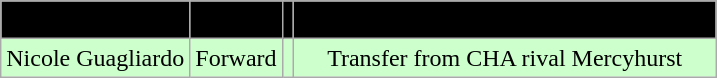<table class="wikitable">
<tr align="center" bgcolor=" ">
<td>Nikki Friesen</td>
<td>Forward</td>
<td></td>
<td>Graduate Student from Harvard University</td>
</tr>
<tr align="center" bgcolor="#ccffcc">
<td>Nicole Guagliardo</td>
<td>Forward</td>
<td></td>
<td>Transfer from CHA rival Mercyhurst</td>
</tr>
</table>
